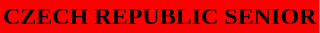<table border="0" cellspacing="2" cellpadding="2">
<tr bgcolor=red>
<th>CZECH REPUBLIC SENIOR</th>
</tr>
</table>
